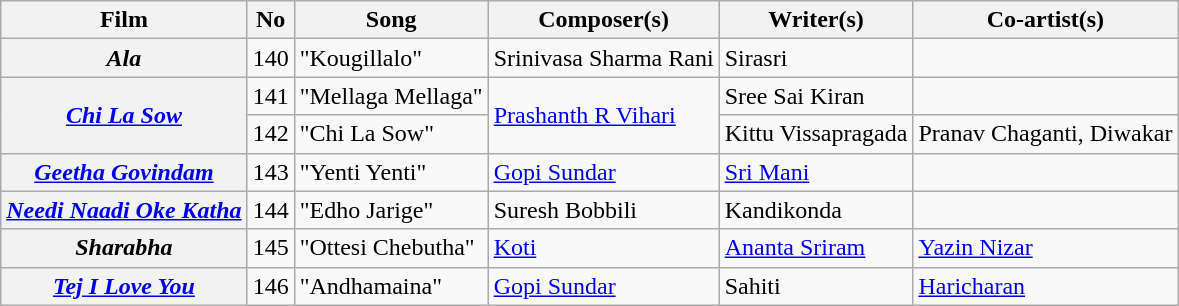<table class="wikitable sortable plainrowheaders">
<tr>
<th>Film</th>
<th>No</th>
<th>Song</th>
<th>Composer(s)</th>
<th>Writer(s)</th>
<th>Co-artist(s)</th>
</tr>
<tr>
<th><em>Ala</em></th>
<td>140</td>
<td>"Kougillalo"</td>
<td>Srinivasa Sharma Rani</td>
<td>Sirasri</td>
<td></td>
</tr>
<tr>
<th rowspan="2"><em><a href='#'>Chi La Sow</a></em></th>
<td>141</td>
<td>"Mellaga Mellaga"</td>
<td rowspan="2"><a href='#'>Prashanth R Vihari</a></td>
<td>Sree Sai Kiran</td>
<td></td>
</tr>
<tr>
<td>142</td>
<td>"Chi La Sow"</td>
<td>Kittu Vissapragada</td>
<td>Pranav Chaganti, Diwakar</td>
</tr>
<tr>
<th><em><a href='#'>Geetha Govindam</a></em></th>
<td>143</td>
<td>"Yenti Yenti"</td>
<td><a href='#'>Gopi Sundar</a></td>
<td><a href='#'>Sri Mani</a></td>
<td></td>
</tr>
<tr>
<th><em><a href='#'>Needi Naadi Oke Katha</a></em></th>
<td>144</td>
<td>"Edho Jarige"</td>
<td>Suresh Bobbili</td>
<td>Kandikonda</td>
<td></td>
</tr>
<tr>
<th><em>Sharabha</em></th>
<td>145</td>
<td>"Ottesi Chebutha"</td>
<td><a href='#'>Koti</a></td>
<td><a href='#'>Ananta Sriram</a></td>
<td><a href='#'>Yazin Nizar</a></td>
</tr>
<tr>
<th><em><a href='#'>Tej I Love You</a></em></th>
<td>146</td>
<td>"Andhamaina"</td>
<td><a href='#'>Gopi Sundar</a></td>
<td>Sahiti</td>
<td><a href='#'>Haricharan</a></td>
</tr>
</table>
